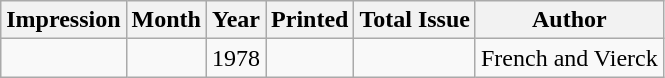<table class="wikitable">
<tr>
<th>Impression</th>
<th>Month</th>
<th>Year</th>
<th>Printed</th>
<th>Total Issue</th>
<th>Author</th>
</tr>
<tr>
<td></td>
<td></td>
<td>1978</td>
<td></td>
<td></td>
<td>French and Vierck</td>
</tr>
</table>
